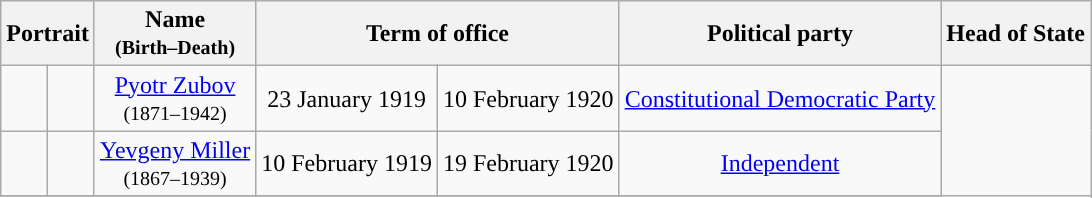<table class="wikitable" style="text-align:center">
<tr>
<th colspan=2>Portrait</th>
<th>Name<br><small>(Birth–Death)</small></th>
<th colspan=2>Term of office</th>
<th>Political party</th>
<th colspan=2>Head of State</th>
</tr>
<tr>
<td style="background:"></td>
<td></td>
<td scope="row" style="font-weight:normal;"><a href='#'>Pyotr Zubov</a><br><small>(1871–1942)</small></td>
<td>23 January 1919</td>
<td>10 February 1920</td>
<td><a href='#'>Constitutional Democratic Party</a></td>
</tr>
<tr>
<td style="background:"></td>
<td></td>
<td scope="row" style="font-weight:normal;"><a href='#'>Yevgeny Miller</a><br><small>(1867–1939)</small></td>
<td>10 February 1919</td>
<td>19 February 1920</td>
<td><a href='#'>Independent</a></td>
</tr>
<tr>
</tr>
</table>
